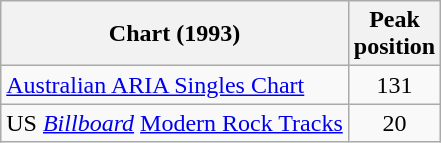<table class="wikitable sortable">
<tr>
<th>Chart (1993)</th>
<th>Peak<br>position</th>
</tr>
<tr>
<td><a href='#'>Australian ARIA Singles Chart</a></td>
<td style="text-align:center;">131</td>
</tr>
<tr>
<td>US <em><a href='#'>Billboard</a></em> <a href='#'>Modern Rock Tracks</a></td>
<td style="text-align:center;">20</td>
</tr>
</table>
